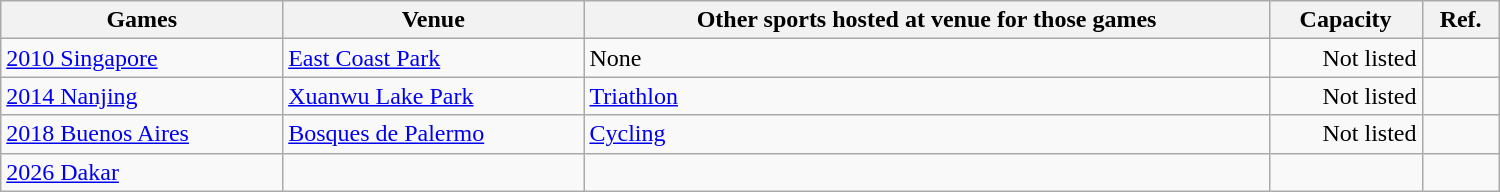<table class="wikitable sortable" width="1000px">
<tr>
<th>Games</th>
<th>Venue</th>
<th>Other sports hosted at venue for those games</th>
<th>Capacity</th>
<th>Ref.</th>
</tr>
<tr>
<td><a href='#'>2010 Singapore</a></td>
<td><a href='#'>East Coast Park</a></td>
<td>None</td>
<td align="right">Not listed</td>
<td align="center"></td>
</tr>
<tr>
<td><a href='#'>2014 Nanjing</a></td>
<td><a href='#'>Xuanwu Lake Park</a></td>
<td><a href='#'>Triathlon</a></td>
<td align="right">Not listed</td>
<td align="center"></td>
</tr>
<tr>
<td><a href='#'>2018 Buenos Aires</a></td>
<td><a href='#'>Bosques de Palermo</a></td>
<td><a href='#'>Cycling</a></td>
<td align="right">Not listed</td>
<td align="center"></td>
</tr>
<tr>
<td><a href='#'>2026 Dakar</a></td>
<td></td>
<td></td>
<td align="right"></td>
<td align="center"></td>
</tr>
</table>
